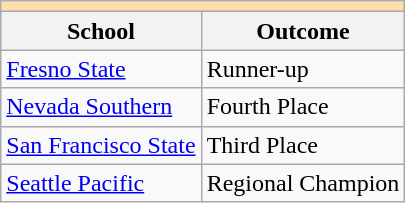<table class="wikitable" style="float:left; margin-right:1em;">
<tr>
<th colspan="3" style="background:#ffdead;"></th>
</tr>
<tr>
<th>School</th>
<th>Outcome</th>
</tr>
<tr>
<td><a href='#'>Fresno State</a></td>
<td>Runner-up</td>
</tr>
<tr>
<td><a href='#'>Nevada Southern</a></td>
<td>Fourth Place</td>
</tr>
<tr>
<td><a href='#'>San Francisco State</a></td>
<td>Third Place</td>
</tr>
<tr>
<td><a href='#'>Seattle Pacific</a></td>
<td>Regional Champion</td>
</tr>
</table>
